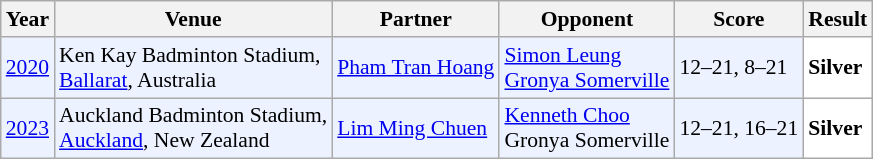<table class="sortable wikitable" style="font-size: 90%;">
<tr>
<th>Year</th>
<th>Venue</th>
<th>Partner</th>
<th>Opponent</th>
<th>Score</th>
<th>Result</th>
</tr>
<tr style="background:#ECF2FF">
<td align="center"><a href='#'>2020</a></td>
<td align="left">Ken Kay Badminton Stadium,<br><a href='#'>Ballarat</a>, Australia</td>
<td align="left"> <a href='#'>Pham Tran Hoang</a></td>
<td align="left"> <a href='#'>Simon Leung</a><br> <a href='#'>Gronya Somerville</a></td>
<td align="left">12–21, 8–21</td>
<td style="text-align:left; background:white"> <strong>Silver</strong></td>
</tr>
<tr style="background:#ECF2FF">
<td align="center"><a href='#'>2023</a></td>
<td align="left">Auckland Badminton Stadium,<br><a href='#'>Auckland</a>, New Zealand</td>
<td align="left"> <a href='#'>Lim Ming Chuen</a></td>
<td align="left"> <a href='#'>Kenneth Choo</a><br> Gronya Somerville</td>
<td align="left">12–21, 16–21</td>
<td style="text-align:left; background:white"> <strong>Silver</strong></td>
</tr>
</table>
